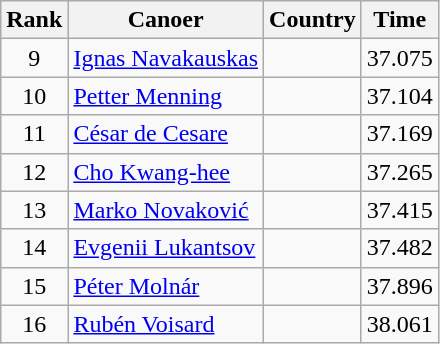<table class="wikitable" style="text-align:center;">
<tr>
<th>Rank</th>
<th>Canoer</th>
<th>Country</th>
<th>Time</th>
</tr>
<tr>
<td>9</td>
<td align="left"><a href='#'>Ignas Navakauskas</a></td>
<td align="left"></td>
<td>37.075</td>
</tr>
<tr>
<td>10</td>
<td align="left"><a href='#'>Petter Menning</a></td>
<td align="left"></td>
<td>37.104</td>
</tr>
<tr>
<td>11</td>
<td align="left"><a href='#'>César de Cesare</a></td>
<td align="left"></td>
<td>37.169</td>
</tr>
<tr>
<td>12</td>
<td align="left"><a href='#'>Cho Kwang-hee</a></td>
<td align="left"></td>
<td>37.265</td>
</tr>
<tr>
<td>13</td>
<td align="left"><a href='#'>Marko Novaković</a></td>
<td align="left"></td>
<td>37.415</td>
</tr>
<tr>
<td>14</td>
<td align="left"><a href='#'>Evgenii Lukantsov</a></td>
<td align="left"></td>
<td>37.482</td>
</tr>
<tr>
<td>15</td>
<td align="left"><a href='#'>Péter Molnár</a></td>
<td align="left"></td>
<td>37.896</td>
</tr>
<tr>
<td>16</td>
<td align="left"><a href='#'>Rubén Voisard</a></td>
<td align="left"></td>
<td>38.061</td>
</tr>
</table>
